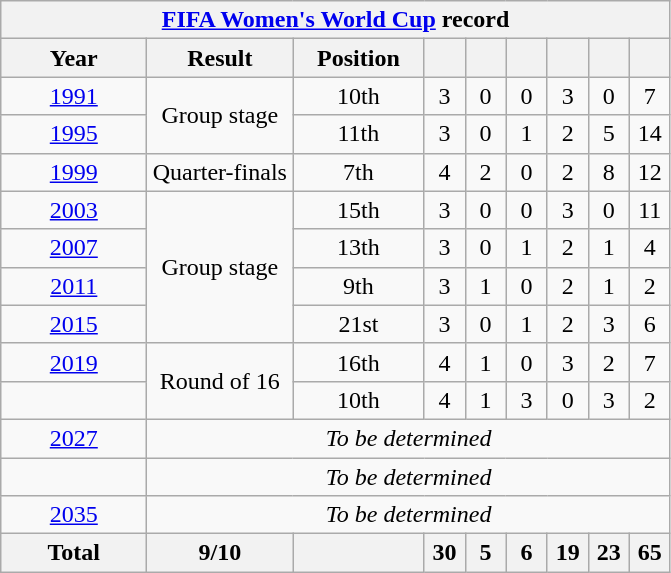<table class="wikitable" style="text-align: center;">
<tr>
<th colspan=9><a href='#'>FIFA Women's World Cup</a> record</th>
</tr>
<tr>
<th width="90">Year</th>
<th width="90">Result</th>
<th width="80">Position</th>
<th width="20"></th>
<th width="20"></th>
<th width="20"></th>
<th width="20"></th>
<th width="20"></th>
<th width="20"></th>
</tr>
<tr>
<td> <a href='#'>1991</a></td>
<td rowspan=2>Group stage</td>
<td>10th</td>
<td>3</td>
<td>0</td>
<td>0</td>
<td>3</td>
<td>0</td>
<td>7</td>
</tr>
<tr>
<td> <a href='#'>1995</a></td>
<td>11th</td>
<td>3</td>
<td>0</td>
<td>1</td>
<td>2</td>
<td>5</td>
<td>14</td>
</tr>
<tr>
<td> <a href='#'>1999</a></td>
<td>Quarter-finals</td>
<td>7th</td>
<td>4</td>
<td>2</td>
<td>0</td>
<td>2</td>
<td>8</td>
<td>12</td>
</tr>
<tr>
<td> <a href='#'>2003</a></td>
<td rowspan=4>Group stage</td>
<td>15th</td>
<td>3</td>
<td>0</td>
<td>0</td>
<td>3</td>
<td>0</td>
<td>11</td>
</tr>
<tr>
<td> <a href='#'>2007</a></td>
<td>13th</td>
<td>3</td>
<td>0</td>
<td>1</td>
<td>2</td>
<td>1</td>
<td>4</td>
</tr>
<tr>
<td> <a href='#'>2011</a></td>
<td>9th</td>
<td>3</td>
<td>1</td>
<td>0</td>
<td>2</td>
<td>1</td>
<td>2</td>
</tr>
<tr>
<td> <a href='#'>2015</a></td>
<td>21st</td>
<td>3</td>
<td>0</td>
<td>1</td>
<td>2</td>
<td>3</td>
<td>6</td>
</tr>
<tr>
<td> <a href='#'>2019</a></td>
<td rowspan=2>Round of 16</td>
<td>16th</td>
<td>4</td>
<td>1</td>
<td>0</td>
<td>3</td>
<td>2</td>
<td>7</td>
</tr>
<tr>
<td></td>
<td>10th</td>
<td>4</td>
<td>1</td>
<td>3</td>
<td>0</td>
<td>3</td>
<td>2</td>
</tr>
<tr>
<td> <a href='#'>2027</a></td>
<td colspan=8><em>To be determined</em></td>
</tr>
<tr>
<td></td>
<td colspan=8><em>To be determined</em></td>
</tr>
<tr>
<td> <a href='#'>2035</a></td>
<td colspan=8><em>To be determined</em></td>
</tr>
<tr>
<th><strong>Total</strong></th>
<th>9/10</th>
<th></th>
<th>30</th>
<th>5</th>
<th>6</th>
<th>19</th>
<th>23</th>
<th>65</th>
</tr>
</table>
